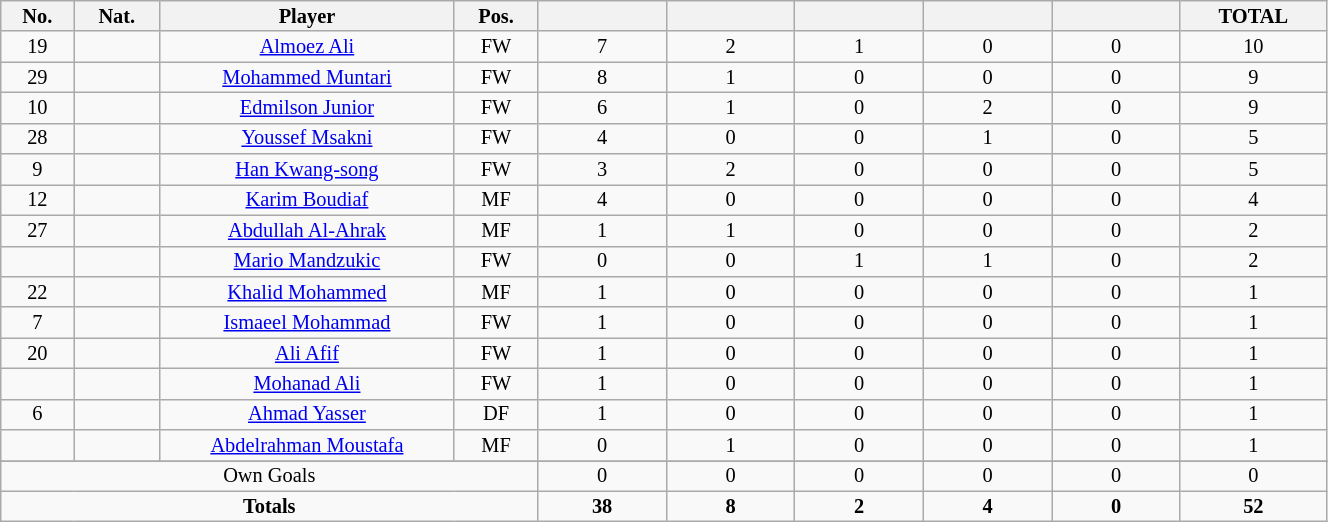<table class="wikitable sortable alternance"  style="font-size:85%; text-align:center; line-height:14px; width:70%;">
<tr>
<th width=10>No.</th>
<th width=10>Nat.</th>
<th width=100>Player</th>
<th width=10>Pos.</th>
<th width=40></th>
<th width=40></th>
<th width=40></th>
<th width=40></th>
<th width=40></th>
<th width=40>TOTAL</th>
</tr>
<tr>
<td>19</td>
<td></td>
<td><a href='#'>Almoez Ali</a></td>
<td>FW</td>
<td>7</td>
<td>2</td>
<td>1</td>
<td>0</td>
<td>0</td>
<td>10</td>
</tr>
<tr>
<td>29</td>
<td></td>
<td><a href='#'>Mohammed Muntari</a></td>
<td>FW</td>
<td>8</td>
<td>1</td>
<td>0</td>
<td>0</td>
<td>0</td>
<td>9</td>
</tr>
<tr>
<td>10</td>
<td></td>
<td><a href='#'>Edmilson Junior</a></td>
<td>FW</td>
<td>6</td>
<td>1</td>
<td>0</td>
<td>2</td>
<td>0</td>
<td>9</td>
</tr>
<tr>
<td>28</td>
<td></td>
<td><a href='#'>Youssef Msakni</a></td>
<td>FW</td>
<td>4</td>
<td>0</td>
<td>0</td>
<td>1</td>
<td>0</td>
<td>5</td>
</tr>
<tr>
<td>9</td>
<td></td>
<td><a href='#'>Han Kwang-song</a></td>
<td>FW</td>
<td>3</td>
<td>2</td>
<td>0</td>
<td>0</td>
<td>0</td>
<td>5</td>
</tr>
<tr>
<td>12</td>
<td></td>
<td><a href='#'>Karim Boudiaf</a></td>
<td>MF</td>
<td>4</td>
<td>0</td>
<td>0</td>
<td>0</td>
<td>0</td>
<td>4</td>
</tr>
<tr>
<td>27</td>
<td></td>
<td><a href='#'>Abdullah Al-Ahrak</a></td>
<td>MF</td>
<td>1</td>
<td>1</td>
<td>0</td>
<td>0</td>
<td>0</td>
<td>2</td>
</tr>
<tr>
<td></td>
<td></td>
<td><a href='#'>Mario Mandzukic</a></td>
<td>FW</td>
<td>0</td>
<td>0</td>
<td>1</td>
<td>1</td>
<td>0</td>
<td>2</td>
</tr>
<tr>
<td>22</td>
<td></td>
<td><a href='#'>Khalid Mohammed</a></td>
<td>MF</td>
<td>1</td>
<td>0</td>
<td>0</td>
<td>0</td>
<td>0</td>
<td>1</td>
</tr>
<tr>
<td>7</td>
<td></td>
<td><a href='#'>Ismaeel Mohammad</a></td>
<td>FW</td>
<td>1</td>
<td>0</td>
<td>0</td>
<td>0</td>
<td>0</td>
<td>1</td>
</tr>
<tr>
<td>20</td>
<td></td>
<td><a href='#'>Ali Afif</a></td>
<td>FW</td>
<td>1</td>
<td>0</td>
<td>0</td>
<td>0</td>
<td>0</td>
<td>1</td>
</tr>
<tr>
<td></td>
<td></td>
<td><a href='#'>Mohanad Ali</a></td>
<td>FW</td>
<td>1</td>
<td>0</td>
<td>0</td>
<td>0</td>
<td>0</td>
<td>1</td>
</tr>
<tr>
<td>6</td>
<td></td>
<td><a href='#'>Ahmad Yasser</a></td>
<td>DF</td>
<td>1</td>
<td>0</td>
<td>0</td>
<td>0</td>
<td>0</td>
<td>1</td>
</tr>
<tr>
<td></td>
<td></td>
<td><a href='#'>Abdelrahman Moustafa</a></td>
<td>MF</td>
<td>0</td>
<td>1</td>
<td>0</td>
<td>0</td>
<td>0</td>
<td>1</td>
</tr>
<tr>
</tr>
<tr class="sortbottom">
<td colspan="4">Own Goals</td>
<td>0</td>
<td>0</td>
<td>0</td>
<td>0</td>
<td>0</td>
<td>0</td>
</tr>
<tr class="sortbottom">
<td colspan="4"><strong>Totals</strong></td>
<td><strong>38</strong></td>
<td><strong>8</strong></td>
<td><strong>2</strong></td>
<td><strong>4</strong></td>
<td><strong>0</strong></td>
<td><strong>52</strong></td>
</tr>
</table>
